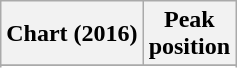<table class="wikitable sortable plainrowheaders" style="text-align:center">
<tr>
<th scope="col">Chart (2016)</th>
<th scope="col">Peak<br> position</th>
</tr>
<tr>
</tr>
<tr>
</tr>
<tr>
</tr>
<tr>
</tr>
</table>
